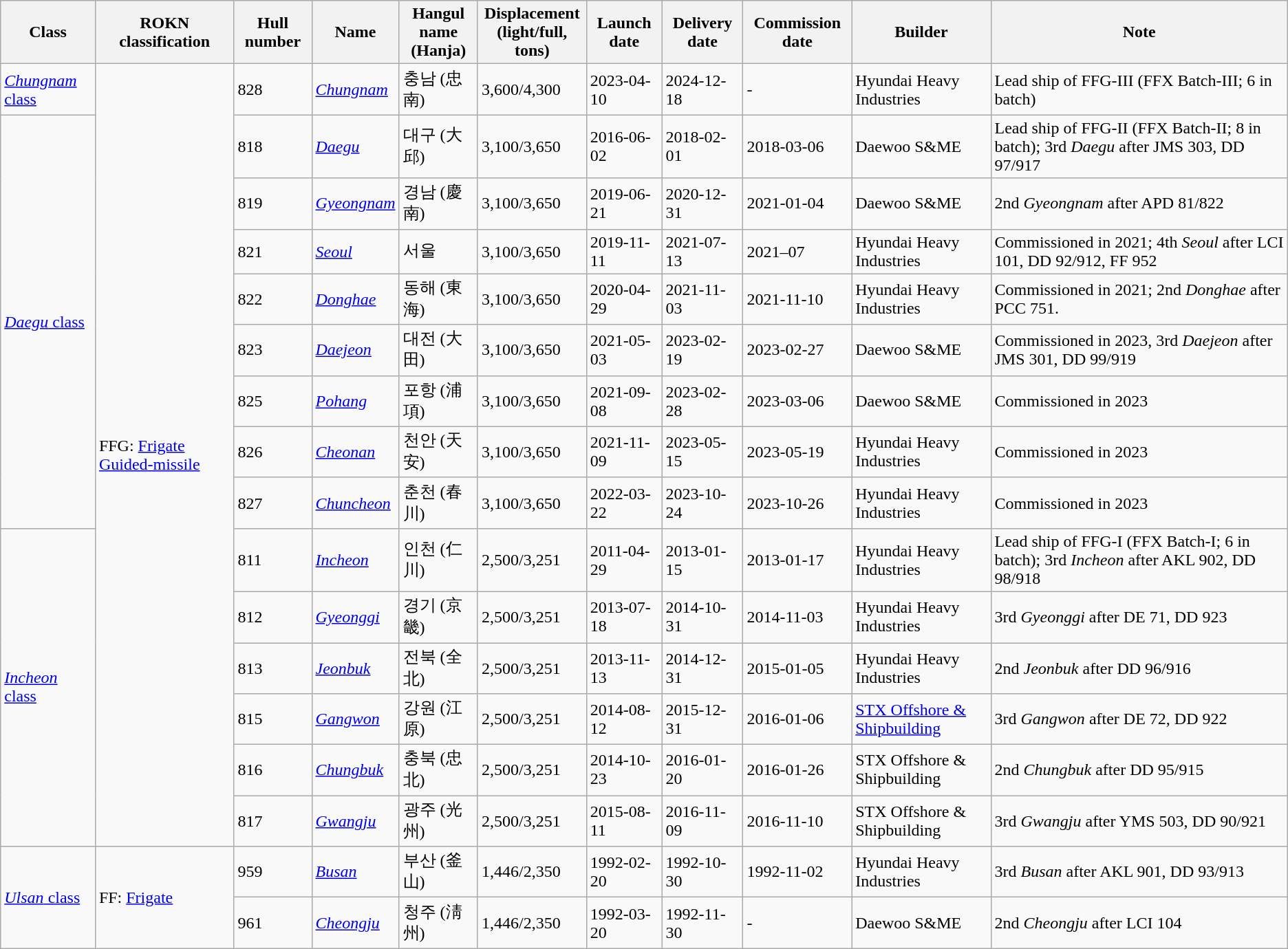<table class="wikitable">
<tr>
<th>Class</th>
<th>ROKN classification</th>
<th>Hull number</th>
<th>Name</th>
<th>Hangul name<br>(Hanja)</th>
<th>Displacement<br>(light/full, tons)</th>
<th>Launch date</th>
<th>Delivery date</th>
<th>Commission date</th>
<th>Builder</th>
<th>Note</th>
</tr>
<tr>
<td rowspan="1"><a href='#'><em>Chungnam</em> class</a></td>
<td rowspan="15">FFG: <a href='#'>Frigate Guided-missile</a></td>
<td>828</td>
<td><a href='#'><em>Chungnam</em></a></td>
<td>충남 (忠南)</td>
<td>3,600/4,300</td>
<td>2023-04-10</td>
<td>2024-12-18</td>
<td>-</td>
<td>Hyundai Heavy Industries</td>
<td>Lead ship of FFG-III (FFX Batch-III; 6 in batch)</td>
</tr>
<tr>
<td rowspan="8"><a href='#'><em>Daegu</em> class</a><small></small></td>
<td>818</td>
<td><a href='#'><em>Daegu</em></a></td>
<td>대구 (大邱)</td>
<td>3,100/3,650</td>
<td>2016-06-02</td>
<td>2018-02-01</td>
<td>2018-03-06</td>
<td>Daewoo S&ME</td>
<td>Lead ship of FFG-II (FFX Batch-II; 8 in batch); 3rd <em>Daegu</em> after JMS 303, DD 97/917</td>
</tr>
<tr>
<td>819</td>
<td><a href='#'><em>Gyeongnam</em></a></td>
<td>경남 (慶南)</td>
<td>3,100/3,650</td>
<td>2019-06-21</td>
<td>2020-12-31</td>
<td>2021-01-04</td>
<td>Daewoo S&ME</td>
<td>2nd <em>Gyeongnam</em> after APD 81/822</td>
</tr>
<tr>
<td>821</td>
<td><em><a href='#'>Seoul</a></em></td>
<td>서울</td>
<td>3,100/3,650</td>
<td>2019-11-11</td>
<td>2021-07-13</td>
<td>2021–07</td>
<td>Hyundai Heavy Industries</td>
<td>Commissioned in 2021; 4th <em>Seoul</em> after LCI 101, DD 92/912, FF 952</td>
</tr>
<tr>
<td>822</td>
<td><em><a href='#'>Donghae</a></em></td>
<td>동해 (東海)</td>
<td>3,100/3,650</td>
<td>2020-04-29</td>
<td>2021-11-03</td>
<td>2021-11-10</td>
<td>Hyundai Heavy Industries</td>
<td>Commissioned in 2021; 2nd <em>Donghae</em> after PCC 751.</td>
</tr>
<tr>
<td>823</td>
<td><em><a href='#'>Daejeon</a></em></td>
<td>대전 (大田)</td>
<td>3,100/3,650</td>
<td>2021-05-03</td>
<td>2023-02-19</td>
<td>2023-02-27</td>
<td>Daewoo S&ME</td>
<td>Commissioned in 2023, 3rd <em>Daejeon</em> after JMS 301, DD 99/919</td>
</tr>
<tr>
<td>825</td>
<td><em><a href='#'>Pohang</a></em></td>
<td>포항 (浦項)</td>
<td>3,100/3,650</td>
<td>2021-09-08</td>
<td>2023-02-28</td>
<td>2023-03-06</td>
<td>Daewoo S&ME</td>
<td>Commissioned in 2023</td>
</tr>
<tr>
<td>826</td>
<td><em><a href='#'>Cheonan</a></em></td>
<td>천안 (天安)</td>
<td>3,100/3,650</td>
<td>2021-11-09</td>
<td>2023-05-15</td>
<td>2023-05-19</td>
<td>Hyundai Heavy Industries</td>
<td>Commissioned in 2023</td>
</tr>
<tr>
<td>827</td>
<td><em><a href='#'>Chuncheon</a></em></td>
<td>춘천 (春川)</td>
<td>3,100/3,650</td>
<td>2022-03-22</td>
<td>2023-10-24</td>
<td>2023-10-26</td>
<td>Hyundai Heavy Industries</td>
<td>Commissioned in 2023</td>
</tr>
<tr>
<td rowspan="6"><a href='#'><em>Incheon</em> class</a></td>
<td>811</td>
<td><em><a href='#'>Incheon</a></em></td>
<td>인천 (仁川)</td>
<td>2,500/3,251</td>
<td>2011-04-29</td>
<td>2013-01-15</td>
<td>2013-01-17</td>
<td>Hyundai Heavy Industries</td>
<td>Lead ship of  FFG-I (FFX Batch-I; 6 in batch); 3rd <em>Incheon</em> after AKL 902, DD 98/918</td>
</tr>
<tr>
<td>812</td>
<td><em><a href='#'>Gyeonggi</a></em></td>
<td>경기 (京畿)</td>
<td>2,500/3,251</td>
<td>2013-07-18</td>
<td>2014-10-31</td>
<td>2014-11-03</td>
<td>Hyundai Heavy Industries</td>
<td>3rd <em>Gyeonggi</em> after DE 71, DD 923</td>
</tr>
<tr>
<td>813</td>
<td><em><a href='#'>Jeonbuk</a></em></td>
<td>전북 (全北)</td>
<td>2,500/3,251</td>
<td>2013-11-13</td>
<td>2014-12-31</td>
<td>2015-01-05</td>
<td>Hyundai Heavy Industries</td>
<td>2nd <em>Jeonbuk</em> after DD 96/916</td>
</tr>
<tr>
<td>815</td>
<td><em><a href='#'>Gangwon</a></em></td>
<td>강원 (江原)</td>
<td>2,500/3,251</td>
<td>2014-08-12</td>
<td>2015-12-31</td>
<td>2016-01-06</td>
<td><a href='#'>STX Offshore & Shipbuilding</a></td>
<td>3rd <em>Gangwon</em> after DE 72, DD 922</td>
</tr>
<tr>
<td>816</td>
<td><em><a href='#'>Chungbuk</a></em></td>
<td>충북 (忠北)</td>
<td>2,500/3,251</td>
<td>2014-10-23</td>
<td>2016-01-20</td>
<td>2016-01-26</td>
<td>STX Offshore & Shipbuilding</td>
<td>2nd <em>Chungbuk</em> after DD 95/915</td>
</tr>
<tr>
<td>817</td>
<td><em><a href='#'>Gwangju</a></em></td>
<td>광주 (光州)</td>
<td>2,500/3,251</td>
<td>2015-08-11</td>
<td>2016-11-09</td>
<td>2016-11-10</td>
<td>STX Offshore & Shipbuilding</td>
<td>3rd <em>Gwangju</em> after YMS 503, DD 90/921</td>
</tr>
<tr>
<td rowspan="4"><a href='#'><em>Ulsan</em> class</a><small></small></td>
<td rowspan="4">FF: <a href='#'>Frigate</a></td>
<td>959</td>
<td><em><a href='#'>Busan</a></em></td>
<td>부산 (釜山)</td>
<td>1,446/2,350</td>
<td>1992-02-20</td>
<td>1992-10-30</td>
<td>1992-11-02</td>
<td>Hyundai Heavy Industries</td>
<td>3rd <em>Busan</em> after AKL 901, DD 93/913</td>
</tr>
<tr>
<td>961</td>
<td><em><a href='#'>Cheongju</a></em></td>
<td>청주 (淸州)</td>
<td>1,446/2,350</td>
<td>1992-03-20</td>
<td>1992-11-30</td>
<td>-</td>
<td>Daewoo S&ME</td>
<td>2nd <em>Cheongju</em> after LCI 104</td>
</tr>
</table>
